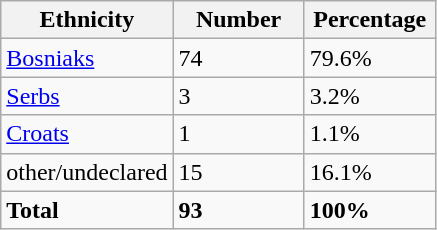<table class="wikitable">
<tr>
<th width="100px">Ethnicity</th>
<th width="80px">Number</th>
<th width="80px">Percentage</th>
</tr>
<tr>
<td><a href='#'>Bosniaks</a></td>
<td>74</td>
<td>79.6%</td>
</tr>
<tr>
<td><a href='#'>Serbs</a></td>
<td>3</td>
<td>3.2%</td>
</tr>
<tr>
<td><a href='#'>Croats</a></td>
<td>1</td>
<td>1.1%</td>
</tr>
<tr>
<td>other/undeclared</td>
<td>15</td>
<td>16.1%</td>
</tr>
<tr>
<td><strong>Total</strong></td>
<td><strong>93</strong></td>
<td><strong>100%</strong></td>
</tr>
</table>
